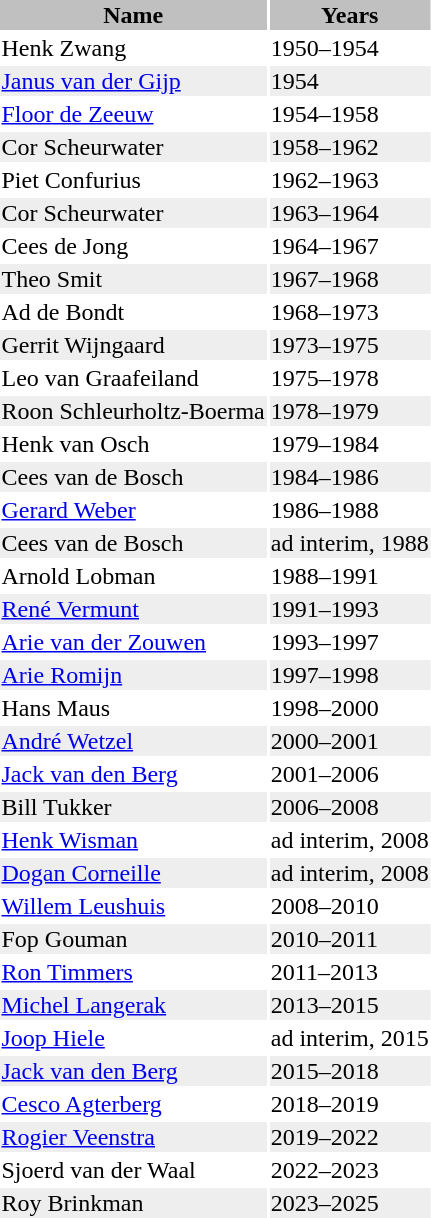<table class="toccolours">
<tr>
<th style="background:silver">Name</th>
<th style="background:silver">Years</th>
</tr>
<tr>
<td>Henk Zwang</td>
<td>1950–1954</td>
</tr>
<tr style="background:#eeeeee">
<td><a href='#'>Janus van der Gijp</a></td>
<td>1954</td>
</tr>
<tr>
<td><a href='#'>Floor de Zeeuw</a></td>
<td>1954–1958</td>
</tr>
<tr style="background:#eeeeee">
<td>Cor Scheurwater</td>
<td>1958–1962</td>
</tr>
<tr>
<td>Piet Confurius</td>
<td>1962–1963</td>
</tr>
<tr style="background:#eeeeee">
<td>Cor Scheurwater</td>
<td>1963–1964</td>
</tr>
<tr>
<td>Cees de Jong</td>
<td>1964–1967</td>
</tr>
<tr style="background:#eeeeee">
<td>Theo Smit</td>
<td>1967–1968<br></td>
</tr>
<tr>
<td>Ad de Bondt</td>
<td>1968–1973</td>
</tr>
<tr style="background:#eeeeee">
<td>Gerrit Wijngaard</td>
<td>1973–1975</td>
</tr>
<tr>
<td>Leo van Graafeiland</td>
<td>1975–1978</td>
</tr>
<tr style="background:#eeeeee">
<td>Roon Schleurholtz-Boerma</td>
<td>1978–1979</td>
</tr>
<tr>
<td>Henk van Osch</td>
<td>1979–1984</td>
</tr>
<tr style="background:#eeeeee">
<td>Cees van de Bosch</td>
<td>1984–1986</td>
</tr>
<tr>
<td><a href='#'>Gerard Weber</a></td>
<td>1986–1988</td>
</tr>
<tr style="background:#eeeeee">
<td>Cees van de Bosch</td>
<td>ad interim, 1988</td>
</tr>
<tr>
<td>Arnold Lobman</td>
<td>1988–1991</td>
</tr>
<tr style="background:#eeeeee">
<td><a href='#'>René Vermunt</a></td>
<td>1991–1993</td>
</tr>
<tr>
<td><a href='#'>Arie van der Zouwen</a></td>
<td>1993–1997</td>
</tr>
<tr style="background:#eeeeee">
<td><a href='#'>Arie Romijn</a></td>
<td>1997–1998</td>
</tr>
<tr>
<td>Hans Maus</td>
<td>1998–2000</td>
</tr>
<tr style="background:#eeeeee">
<td><a href='#'>André Wetzel</a></td>
<td>2000–2001</td>
</tr>
<tr>
<td><a href='#'>Jack van den Berg</a></td>
<td>2001–2006</td>
</tr>
<tr style="background:#eeeeee">
<td>Bill Tukker</td>
<td>2006–2008</td>
</tr>
<tr>
<td><a href='#'>Henk Wisman</a></td>
<td>ad interim, 2008</td>
</tr>
<tr style="background:#eeeeee">
<td><a href='#'>Dogan Corneille</a></td>
<td>ad interim, 2008</td>
</tr>
<tr>
<td><a href='#'>Willem Leushuis</a></td>
<td>2008–2010</td>
</tr>
<tr style="background:#eeeeee">
<td>Fop Gouman</td>
<td>2010–2011</td>
</tr>
<tr>
<td><a href='#'>Ron Timmers</a></td>
<td>2011–2013</td>
</tr>
<tr style="background:#eeeeee">
<td><a href='#'>Michel Langerak</a></td>
<td>2013–2015</td>
</tr>
<tr>
<td><a href='#'>Joop Hiele</a></td>
<td>ad interim, 2015</td>
</tr>
<tr style="background:#eeeeee">
<td><a href='#'>Jack van den Berg</a></td>
<td>2015–2018</td>
</tr>
<tr>
<td><a href='#'>Cesco Agterberg</a></td>
<td>2018–2019</td>
</tr>
<tr style="background:#eeeeee">
<td><a href='#'>Rogier Veenstra</a></td>
<td>2019–2022</td>
</tr>
<tr>
<td>Sjoerd van der Waal</td>
<td>2022–2023</td>
</tr>
<tr style="background:#eeeeee">
<td>Roy Brinkman</td>
<td>2023–2025</td>
</tr>
</table>
